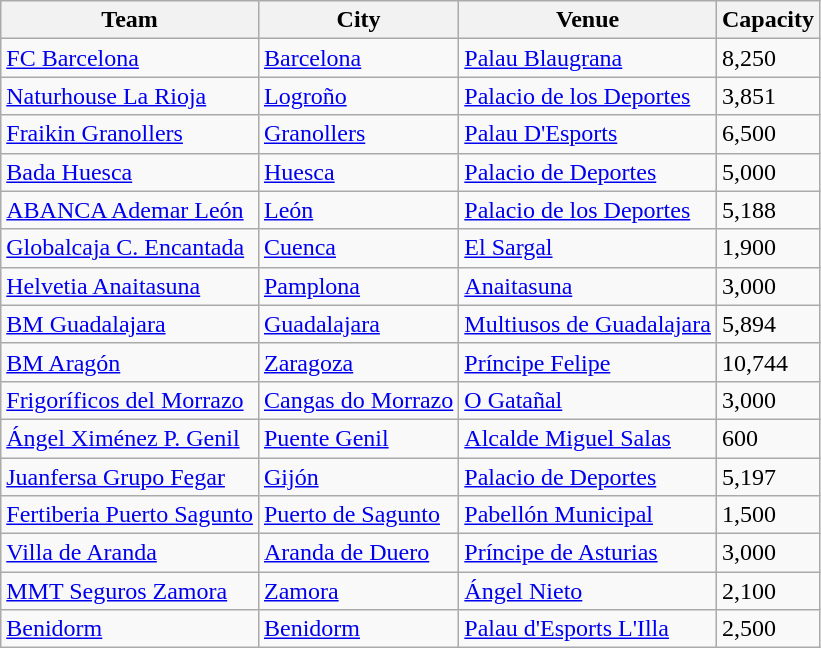<table class="wikitable sortable">
<tr>
<th>Team</th>
<th>City</th>
<th>Venue</th>
<th>Capacity</th>
</tr>
<tr>
<td><a href='#'>FC Barcelona</a></td>
<td><a href='#'>Barcelona</a></td>
<td><a href='#'>Palau Blaugrana</a></td>
<td>8,250</td>
</tr>
<tr>
<td><a href='#'>Naturhouse La Rioja</a></td>
<td><a href='#'>Logroño</a></td>
<td><a href='#'>Palacio de los Deportes</a></td>
<td>3,851</td>
</tr>
<tr>
<td><a href='#'>Fraikin Granollers</a></td>
<td><a href='#'>Granollers</a></td>
<td><a href='#'>Palau D'Esports</a></td>
<td>6,500</td>
</tr>
<tr>
<td><a href='#'>Bada Huesca</a></td>
<td><a href='#'>Huesca</a></td>
<td><a href='#'>Palacio de Deportes</a></td>
<td>5,000</td>
</tr>
<tr>
<td><a href='#'>ABANCA Ademar León</a></td>
<td><a href='#'>León</a></td>
<td><a href='#'>Palacio de los Deportes</a></td>
<td>5,188</td>
</tr>
<tr>
<td><a href='#'>Globalcaja C. Encantada</a></td>
<td><a href='#'>Cuenca</a></td>
<td><a href='#'>El Sargal</a></td>
<td>1,900</td>
</tr>
<tr>
<td><a href='#'>Helvetia Anaitasuna</a></td>
<td><a href='#'>Pamplona</a></td>
<td><a href='#'>Anaitasuna</a></td>
<td>3,000</td>
</tr>
<tr>
<td><a href='#'>BM Guadalajara</a></td>
<td><a href='#'>Guadalajara</a></td>
<td><a href='#'>Multiusos de Guadalajara</a></td>
<td>5,894</td>
</tr>
<tr>
<td><a href='#'>BM Aragón</a></td>
<td><a href='#'>Zaragoza</a></td>
<td><a href='#'>Príncipe Felipe</a></td>
<td>10,744</td>
</tr>
<tr>
<td><a href='#'>Frigoríficos del Morrazo</a></td>
<td><a href='#'>Cangas do Morrazo</a></td>
<td><a href='#'>O Gatañal</a></td>
<td>3,000</td>
</tr>
<tr>
<td><a href='#'>Ángel Ximénez P. Genil</a></td>
<td><a href='#'>Puente Genil</a></td>
<td><a href='#'>Alcalde Miguel Salas</a></td>
<td>600</td>
</tr>
<tr>
<td><a href='#'>Juanfersa Grupo Fegar</a></td>
<td><a href='#'>Gijón</a></td>
<td><a href='#'>Palacio de Deportes</a></td>
<td>5,197</td>
</tr>
<tr>
<td><a href='#'>Fertiberia Puerto Sagunto</a></td>
<td><a href='#'>Puerto de Sagunto</a></td>
<td><a href='#'>Pabellón Municipal</a></td>
<td>1,500</td>
</tr>
<tr>
<td><a href='#'>Villa de Aranda</a></td>
<td><a href='#'>Aranda de Duero</a></td>
<td><a href='#'>Príncipe de Asturias</a></td>
<td>3,000</td>
</tr>
<tr>
<td><a href='#'>MMT Seguros Zamora</a></td>
<td><a href='#'>Zamora</a></td>
<td><a href='#'>Ángel Nieto</a></td>
<td>2,100</td>
</tr>
<tr>
<td><a href='#'>Benidorm</a></td>
<td><a href='#'>Benidorm</a></td>
<td><a href='#'>Palau d'Esports L'Illa</a></td>
<td>2,500</td>
</tr>
</table>
